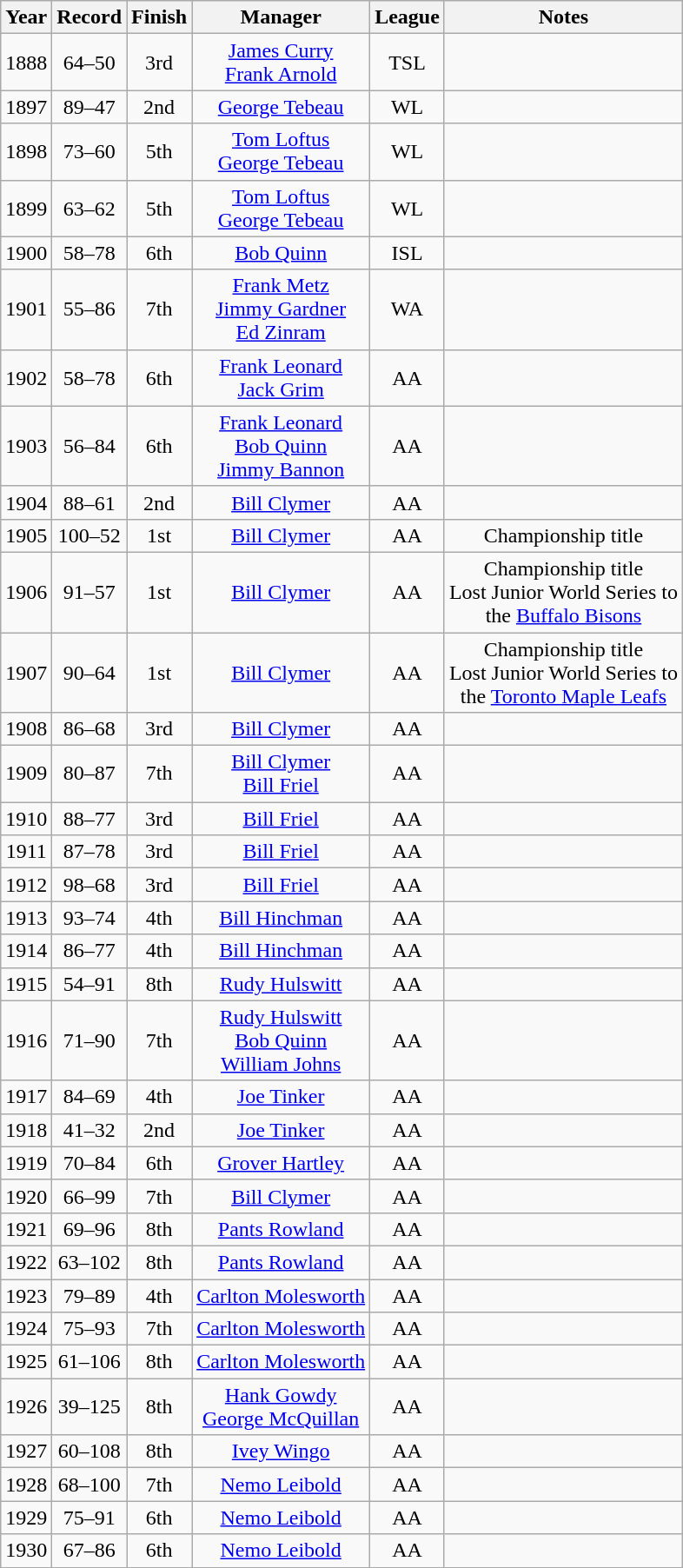<table class="wikitable plainrowheaders" style="text-align:center;">
<tr>
<th>Year</th>
<th>Record</th>
<th>Finish</th>
<th>Manager</th>
<th>League</th>
<th>Notes</th>
</tr>
<tr>
<td>1888</td>
<td>64–50</td>
<td>3rd</td>
<td><a href='#'>James Curry</a><br><a href='#'>Frank Arnold</a></td>
<td>TSL</td>
<td></td>
</tr>
<tr>
<td>1897</td>
<td>89–47</td>
<td>2nd</td>
<td><a href='#'>George Tebeau</a></td>
<td>WL</td>
<td></td>
</tr>
<tr>
<td>1898</td>
<td>73–60</td>
<td>5th</td>
<td><a href='#'>Tom Loftus</a><br><a href='#'>George Tebeau</a></td>
<td>WL</td>
<td></td>
</tr>
<tr>
<td>1899</td>
<td>63–62</td>
<td>5th</td>
<td><a href='#'>Tom Loftus</a><br><a href='#'>George Tebeau</a></td>
<td>WL</td>
<td></td>
</tr>
<tr>
<td>1900</td>
<td>58–78</td>
<td>6th</td>
<td><a href='#'>Bob Quinn</a></td>
<td>ISL</td>
<td></td>
</tr>
<tr>
<td>1901</td>
<td>55–86</td>
<td>7th</td>
<td><a href='#'>Frank Metz</a><br><a href='#'>Jimmy Gardner</a><br><a href='#'>Ed Zinram</a></td>
<td>WA</td>
<td></td>
</tr>
<tr>
<td>1902</td>
<td>58–78</td>
<td>6th</td>
<td><a href='#'>Frank Leonard</a><br><a href='#'>Jack Grim</a></td>
<td>AA</td>
<td></td>
</tr>
<tr>
<td>1903</td>
<td>56–84</td>
<td>6th</td>
<td><a href='#'>Frank Leonard</a><br> <a href='#'>Bob Quinn</a><br> <a href='#'>Jimmy Bannon</a></td>
<td>AA</td>
<td></td>
</tr>
<tr>
<td>1904</td>
<td>88–61</td>
<td>2nd</td>
<td><a href='#'>Bill Clymer</a></td>
<td>AA</td>
<td></td>
</tr>
<tr>
<td>1905</td>
<td>100–52</td>
<td>1st</td>
<td><a href='#'>Bill Clymer</a></td>
<td>AA</td>
<td>Championship title</td>
</tr>
<tr>
<td>1906</td>
<td>91–57</td>
<td>1st</td>
<td><a href='#'>Bill Clymer</a></td>
<td>AA</td>
<td>Championship title <br>Lost Junior World Series to<br> the <a href='#'>Buffalo Bisons</a></td>
</tr>
<tr>
<td>1907</td>
<td>90–64</td>
<td>1st</td>
<td><a href='#'>Bill Clymer</a></td>
<td>AA</td>
<td>Championship title <br>Lost Junior World Series to<br> the <a href='#'>Toronto Maple Leafs</a></td>
</tr>
<tr>
<td>1908</td>
<td>86–68</td>
<td>3rd</td>
<td><a href='#'>Bill Clymer</a></td>
<td>AA</td>
<td></td>
</tr>
<tr>
<td>1909</td>
<td>80–87</td>
<td>7th</td>
<td><a href='#'>Bill Clymer</a><br> <a href='#'>Bill Friel</a></td>
<td>AA</td>
<td></td>
</tr>
<tr>
<td>1910</td>
<td>88–77</td>
<td>3rd</td>
<td><a href='#'>Bill Friel</a></td>
<td>AA</td>
<td></td>
</tr>
<tr>
<td>1911</td>
<td>87–78</td>
<td>3rd</td>
<td><a href='#'>Bill Friel</a></td>
<td>AA</td>
<td></td>
</tr>
<tr>
<td>1912</td>
<td>98–68</td>
<td>3rd</td>
<td><a href='#'>Bill Friel</a></td>
<td>AA</td>
<td></td>
</tr>
<tr>
<td>1913</td>
<td>93–74</td>
<td>4th</td>
<td><a href='#'>Bill Hinchman</a></td>
<td>AA</td>
<td></td>
</tr>
<tr>
<td>1914</td>
<td>86–77</td>
<td>4th</td>
<td><a href='#'>Bill Hinchman</a></td>
<td>AA</td>
<td></td>
</tr>
<tr>
<td>1915</td>
<td>54–91</td>
<td>8th</td>
<td><a href='#'>Rudy Hulswitt</a></td>
<td>AA</td>
<td></td>
</tr>
<tr>
<td>1916</td>
<td>71–90</td>
<td>7th</td>
<td><a href='#'>Rudy Hulswitt</a><br><a href='#'>Bob Quinn</a><br><a href='#'>William Johns</a></td>
<td>AA</td>
<td></td>
</tr>
<tr>
<td>1917</td>
<td>84–69</td>
<td>4th</td>
<td><a href='#'>Joe Tinker</a></td>
<td>AA</td>
<td></td>
</tr>
<tr>
<td>1918</td>
<td>41–32</td>
<td>2nd</td>
<td><a href='#'>Joe Tinker</a></td>
<td>AA</td>
<td></td>
</tr>
<tr>
<td>1919</td>
<td>70–84</td>
<td>6th</td>
<td><a href='#'>Grover Hartley</a></td>
<td>AA</td>
<td></td>
</tr>
<tr>
<td>1920</td>
<td>66–99</td>
<td>7th</td>
<td><a href='#'>Bill Clymer</a></td>
<td>AA</td>
<td></td>
</tr>
<tr>
<td>1921</td>
<td>69–96</td>
<td>8th</td>
<td><a href='#'>Pants Rowland</a></td>
<td>AA</td>
<td></td>
</tr>
<tr>
<td>1922</td>
<td>63–102</td>
<td>8th</td>
<td><a href='#'>Pants Rowland</a></td>
<td>AA</td>
<td></td>
</tr>
<tr>
<td>1923</td>
<td>79–89</td>
<td>4th</td>
<td><a href='#'>Carlton Molesworth</a></td>
<td>AA</td>
<td></td>
</tr>
<tr>
<td>1924</td>
<td>75–93</td>
<td>7th</td>
<td><a href='#'>Carlton Molesworth</a></td>
<td>AA</td>
<td></td>
</tr>
<tr>
<td>1925</td>
<td>61–106</td>
<td>8th</td>
<td><a href='#'>Carlton Molesworth</a></td>
<td>AA</td>
<td></td>
</tr>
<tr>
<td>1926</td>
<td>39–125</td>
<td>8th</td>
<td><a href='#'>Hank Gowdy</a><br><a href='#'>George McQuillan</a></td>
<td>AA</td>
<td></td>
</tr>
<tr>
<td>1927</td>
<td>60–108</td>
<td>8th</td>
<td><a href='#'>Ivey Wingo</a></td>
<td>AA</td>
<td></td>
</tr>
<tr>
<td>1928</td>
<td>68–100</td>
<td>7th</td>
<td><a href='#'>Nemo Leibold</a></td>
<td>AA</td>
<td></td>
</tr>
<tr>
<td>1929</td>
<td>75–91</td>
<td>6th</td>
<td><a href='#'>Nemo Leibold</a></td>
<td>AA</td>
<td></td>
</tr>
<tr>
<td>1930</td>
<td>67–86</td>
<td>6th</td>
<td><a href='#'>Nemo Leibold</a></td>
<td>AA</td>
<td></td>
</tr>
</table>
